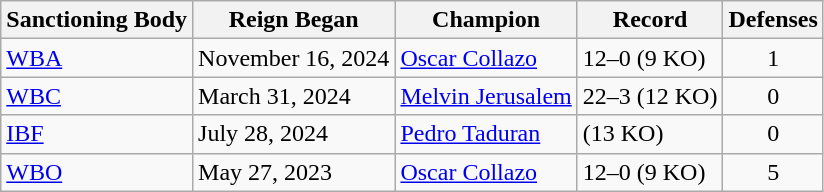<table class="wikitable">
<tr>
<th>Sanctioning Body</th>
<th>Reign Began</th>
<th>Champion</th>
<th>Record</th>
<th>Defenses</th>
</tr>
<tr>
<td><a href='#'>WBA</a></td>
<td>November 16, 2024</td>
<td><a href='#'>Oscar Collazo</a></td>
<td>12–0 (9 KO)</td>
<td align=center>1</td>
</tr>
<tr>
<td><a href='#'>WBC</a></td>
<td>March 31, 2024</td>
<td><a href='#'>Melvin Jerusalem</a></td>
<td>22–3 (12 KO)</td>
<td align=center>0</td>
</tr>
<tr>
<td><a href='#'>IBF</a></td>
<td>July 28, 2024</td>
<td><a href='#'>Pedro Taduran</a></td>
<td> (13 KO)</td>
<td align=center>0</td>
</tr>
<tr>
<td><a href='#'>WBO</a></td>
<td>May 27, 2023</td>
<td><a href='#'>Oscar Collazo</a></td>
<td>12–0 (9 KO)</td>
<td align=center>5</td>
</tr>
</table>
